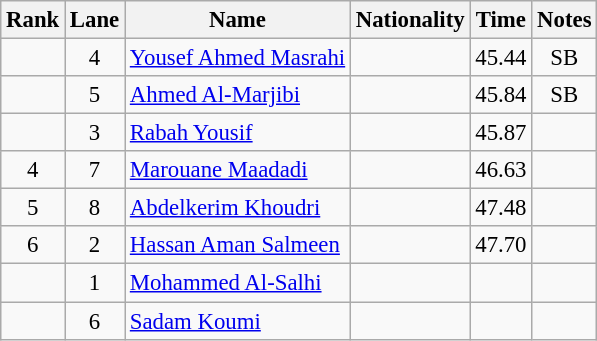<table class="wikitable sortable" style="text-align:center;font-size:95%">
<tr>
<th>Rank</th>
<th>Lane</th>
<th>Name</th>
<th>Nationality</th>
<th>Time</th>
<th>Notes</th>
</tr>
<tr>
<td></td>
<td>4</td>
<td align=left><a href='#'>Yousef Ahmed Masrahi</a></td>
<td align=left></td>
<td>45.44</td>
<td>SB</td>
</tr>
<tr>
<td></td>
<td>5</td>
<td align=left><a href='#'>Ahmed Al-Marjibi</a></td>
<td align=left></td>
<td>45.84</td>
<td>SB</td>
</tr>
<tr>
<td></td>
<td>3</td>
<td align=left><a href='#'>Rabah Yousif</a></td>
<td align=left></td>
<td>45.87</td>
<td></td>
</tr>
<tr>
<td>4</td>
<td>7</td>
<td align=left><a href='#'>Marouane Maadadi</a></td>
<td align=left></td>
<td>46.63</td>
<td></td>
</tr>
<tr>
<td>5</td>
<td>8</td>
<td align=left><a href='#'>Abdelkerim Khoudri</a></td>
<td align=left></td>
<td>47.48</td>
<td></td>
</tr>
<tr>
<td>6</td>
<td>2</td>
<td align=left><a href='#'>Hassan Aman Salmeen</a></td>
<td align=left></td>
<td>47.70</td>
<td></td>
</tr>
<tr>
<td></td>
<td>1</td>
<td align=left><a href='#'>Mohammed Al-Salhi</a></td>
<td align=left></td>
<td></td>
<td></td>
</tr>
<tr>
<td></td>
<td>6</td>
<td align=left><a href='#'>Sadam Koumi</a></td>
<td align=left></td>
<td></td>
<td></td>
</tr>
</table>
